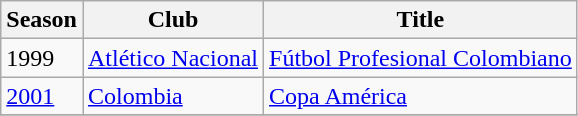<table class="wikitable">
<tr>
<th>Season</th>
<th>Club</th>
<th>Title</th>
</tr>
<tr>
<td>1999</td>
<td><a href='#'>Atlético Nacional</a></td>
<td><a href='#'>Fútbol Profesional Colombiano</a></td>
</tr>
<tr>
<td><a href='#'>2001</a></td>
<td><a href='#'>Colombia</a></td>
<td><a href='#'>Copa América</a></td>
</tr>
<tr>
</tr>
</table>
